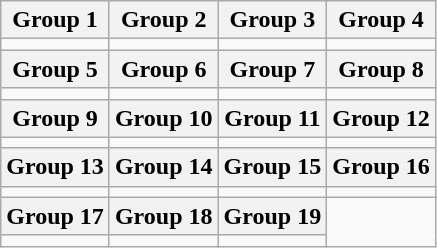<table class="wikitable">
<tr>
<th width="25%">Group 1</th>
<th width="25%">Group 2</th>
<th width="25%">Group 3</th>
<th width="25%">Group 4</th>
</tr>
<tr valign="top">
<td></td>
<td></td>
<td></td>
<td></td>
</tr>
<tr>
<th width="25%">Group 5</th>
<th width="25%">Group 6</th>
<th width="25%">Group 7</th>
<th width="25%">Group 8</th>
</tr>
<tr valign="top">
<td></td>
<td></td>
<td></td>
<td></td>
</tr>
<tr>
<th width="25%">Group 9</th>
<th width="25%">Group 10</th>
<th width="25%">Group 11</th>
<th width="25%">Group 12</th>
</tr>
<tr valign="top">
<td></td>
<td></td>
<td></td>
<td></td>
</tr>
<tr>
<th width="25%">Group 13</th>
<th width="25%">Group 14</th>
<th width="25%">Group 15</th>
<th width="25%">Group 16</th>
</tr>
<tr valign="top">
<td></td>
<td></td>
<td></td>
<td></td>
</tr>
<tr>
<th width="25%">Group 17</th>
<th width="25%">Group 18</th>
<th width="25%">Group 19</th>
</tr>
<tr valign="top">
<td></td>
<td></td>
<td></td>
</tr>
</table>
